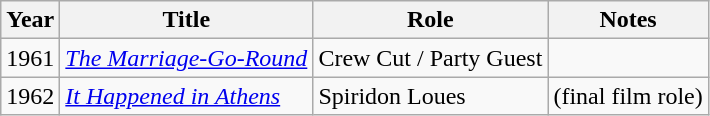<table class="wikitable">
<tr>
<th>Year</th>
<th>Title</th>
<th>Role</th>
<th>Notes</th>
</tr>
<tr>
<td>1961</td>
<td><em><a href='#'>The Marriage-Go-Round</a></em></td>
<td>Crew Cut / Party Guest</td>
<td></td>
</tr>
<tr>
<td>1962</td>
<td><em><a href='#'>It Happened in Athens</a></em></td>
<td>Spiridon Loues</td>
<td>(final film role)</td>
</tr>
</table>
